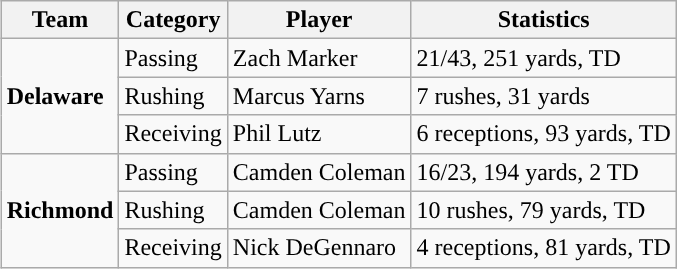<table class="wikitable" style="float: right;">
<tr>
<th>Team</th>
<th>Category</th>
<th>Player</th>
<th>Statistics</th>
</tr>
<tr>
<td rowspan=3><strong>Delaware</strong></td>
<td>Passing</td>
<td>Zach Marker</td>
<td>21/43, 251 yards, TD</td>
</tr>
<tr>
<td>Rushing</td>
<td>Marcus Yarns</td>
<td>7 rushes, 31 yards</td>
</tr>
<tr>
<td>Receiving</td>
<td>Phil Lutz</td>
<td>6 receptions, 93 yards, TD</td>
</tr>
<tr>
<td rowspan=3><strong>Richmond</strong></td>
<td>Passing</td>
<td>Camden Coleman</td>
<td>16/23, 194 yards, 2 TD</td>
</tr>
<tr>
<td>Rushing</td>
<td>Camden Coleman</td>
<td>10 rushes, 79 yards, TD</td>
</tr>
<tr>
<td>Receiving</td>
<td>Nick DeGennaro</td>
<td>4 receptions, 81 yards, TD</td>
</tr>
</table>
